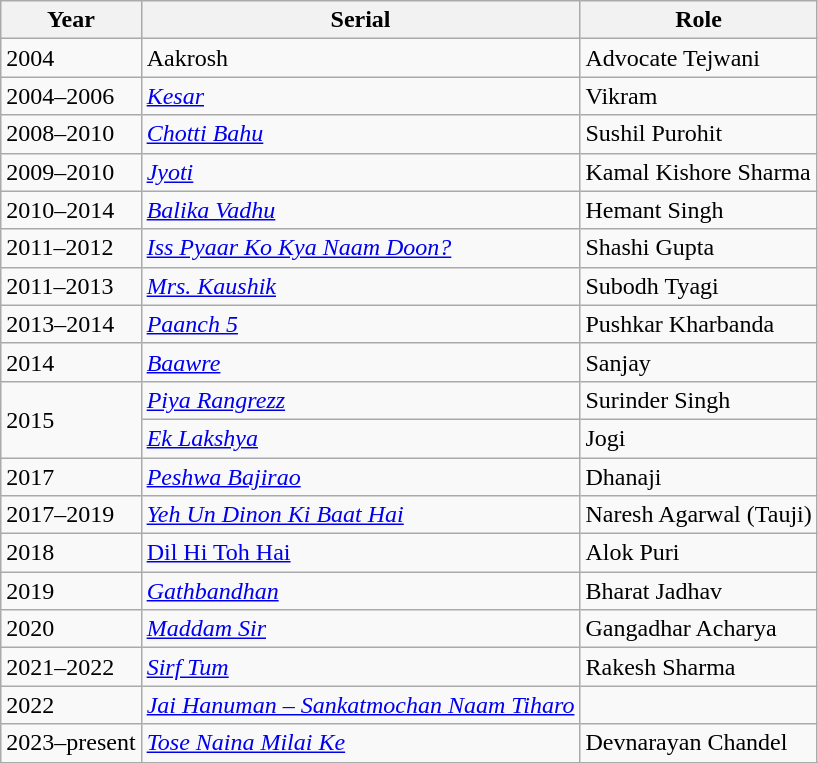<table class="wikitable sortable">
<tr>
<th>Year</th>
<th>Serial</th>
<th>Role</th>
</tr>
<tr>
<td>2004</td>
<td>Aakrosh</td>
<td>Advocate Tejwani</td>
</tr>
<tr>
<td>2004–2006</td>
<td><em><a href='#'>Kesar</a></em></td>
<td>Vikram</td>
</tr>
<tr>
<td>2008–2010</td>
<td><em><a href='#'>Chotti Bahu</a></em></td>
<td>Sushil Purohit</td>
</tr>
<tr>
<td>2009–2010</td>
<td><em><a href='#'>Jyoti</a></em></td>
<td>Kamal Kishore Sharma</td>
</tr>
<tr>
<td>2010–2014</td>
<td><em><a href='#'>Balika Vadhu</a></em></td>
<td>Hemant Singh</td>
</tr>
<tr>
<td>2011–2012</td>
<td><em><a href='#'>Iss Pyaar Ko Kya Naam Doon?</a></em></td>
<td>Shashi Gupta</td>
</tr>
<tr>
<td>2011–2013</td>
<td><em><a href='#'>Mrs. Kaushik</a></em></td>
<td>Subodh Tyagi</td>
</tr>
<tr>
<td>2013–2014</td>
<td><em><a href='#'>Paanch 5</a></em></td>
<td>Pushkar Kharbanda</td>
</tr>
<tr>
<td>2014</td>
<td><em><a href='#'>Baawre</a></em></td>
<td>Sanjay</td>
</tr>
<tr>
<td Rowspan=2>2015</td>
<td><em><a href='#'>Piya Rangrezz</a></em></td>
<td>Surinder Singh</td>
</tr>
<tr>
<td><em><a href='#'>Ek Lakshya</a></em></td>
<td>Jogi</td>
</tr>
<tr>
<td>2017</td>
<td><em><a href='#'>Peshwa Bajirao</a></em></td>
<td>Dhanaji</td>
</tr>
<tr>
<td>2017–2019</td>
<td><em><a href='#'>Yeh Un Dinon Ki Baat Hai</a></em></td>
<td>Naresh Agarwal (Tauji)</td>
</tr>
<tr>
<td>2018</td>
<td><a href='#'>Dil Hi Toh Hai</a></td>
<td>Alok Puri</td>
</tr>
<tr>
<td>2019</td>
<td><em><a href='#'>Gathbandhan</a></em></td>
<td>Bharat Jadhav</td>
</tr>
<tr>
<td>2020</td>
<td><em><a href='#'>Maddam Sir</a></em></td>
<td>Gangadhar Acharya</td>
</tr>
<tr>
<td>2021–2022</td>
<td><em><a href='#'>Sirf Tum</a></em></td>
<td>Rakesh Sharma</td>
</tr>
<tr>
<td>2022</td>
<td><em><a href='#'>Jai Hanuman – Sankatmochan Naam Tiharo</a></em></td>
<td></td>
</tr>
<tr>
<td>2023–present</td>
<td><em><a href='#'>Tose Naina Milai Ke</a></em></td>
<td>Devnarayan Chandel</td>
</tr>
<tr>
</tr>
</table>
